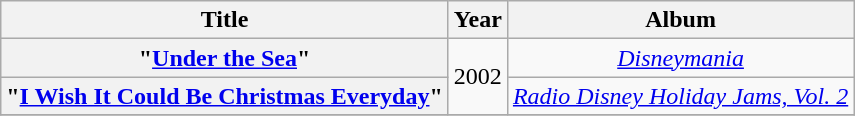<table class="wikitable plainrowheaders" style="text-align:center;">
<tr>
<th>Title</th>
<th>Year</th>
<th>Album</th>
</tr>
<tr>
<th scope = "row">"<a href='#'>Under the Sea</a>"</th>
<td rowspan="2">2002</td>
<td><em><a href='#'>Disneymania</a></em></td>
</tr>
<tr>
<th scope = "row">"<a href='#'>I Wish It Could Be Christmas Everyday</a>"</th>
<td><em><a href='#'>Radio Disney Holiday Jams, Vol. 2</a></em></td>
</tr>
<tr>
</tr>
</table>
